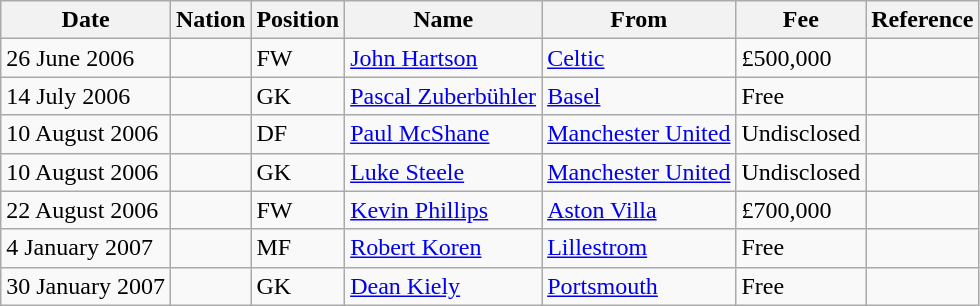<table class="wikitable">
<tr>
<th>Date</th>
<th>Nation</th>
<th>Position</th>
<th>Name</th>
<th>From</th>
<th>Fee</th>
<th>Reference</th>
</tr>
<tr>
<td>26 June 2006</td>
<td></td>
<td>FW</td>
<td><a href='#'>John Hartson</a></td>
<td><a href='#'>Celtic</a></td>
<td>£500,000</td>
<td></td>
</tr>
<tr>
<td>14 July 2006</td>
<td></td>
<td>GK</td>
<td><a href='#'>Pascal Zuberbühler</a></td>
<td><a href='#'>Basel</a></td>
<td>Free</td>
<td></td>
</tr>
<tr>
<td>10 August 2006</td>
<td></td>
<td>DF</td>
<td><a href='#'>Paul McShane</a></td>
<td><a href='#'>Manchester United</a></td>
<td>Undisclosed</td>
<td></td>
</tr>
<tr>
<td>10 August 2006</td>
<td></td>
<td>GK</td>
<td><a href='#'>Luke Steele</a></td>
<td><a href='#'>Manchester United</a></td>
<td>Undisclosed</td>
<td></td>
</tr>
<tr>
<td>22 August 2006</td>
<td></td>
<td>FW</td>
<td><a href='#'>Kevin Phillips</a></td>
<td><a href='#'>Aston Villa</a></td>
<td>£700,000</td>
<td></td>
</tr>
<tr>
<td>4 January 2007</td>
<td></td>
<td>MF</td>
<td><a href='#'>Robert Koren</a></td>
<td><a href='#'>Lillestrom</a></td>
<td>Free</td>
<td></td>
</tr>
<tr>
<td>30 January 2007</td>
<td></td>
<td>GK</td>
<td><a href='#'>Dean Kiely</a></td>
<td><a href='#'>Portsmouth</a></td>
<td>Free</td>
<td></td>
</tr>
</table>
